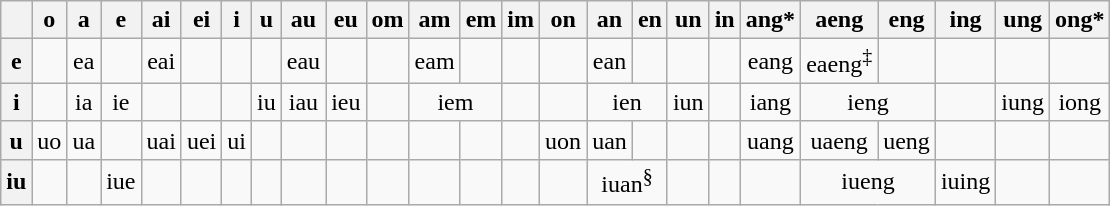<table class=wikitable>
<tr>
<th></th>
<th>o</th>
<th>a</th>
<th>e</th>
<th>ai</th>
<th>ei</th>
<th>i</th>
<th>u</th>
<th>au</th>
<th>eu</th>
<th>om</th>
<th>am</th>
<th>em</th>
<th>im</th>
<th>on</th>
<th>an</th>
<th>en</th>
<th>un</th>
<th>in</th>
<th>ang*</th>
<th>aeng</th>
<th>eng</th>
<th>ing</th>
<th>ung</th>
<th>ong*</th>
</tr>
<tr align=center>
<th>e</th>
<td></td>
<td>ea</td>
<td></td>
<td>eai</td>
<td></td>
<td></td>
<td></td>
<td>eau</td>
<td></td>
<td></td>
<td>eam</td>
<td></td>
<td></td>
<td></td>
<td>ean</td>
<td></td>
<td></td>
<td></td>
<td>eang</td>
<td>eaeng<sup>‡</sup></td>
<td></td>
<td></td>
<td></td>
<td></td>
</tr>
<tr align=center>
<th>i</th>
<td></td>
<td>ia</td>
<td>ie</td>
<td></td>
<td></td>
<td></td>
<td>iu</td>
<td>iau</td>
<td>ieu</td>
<td></td>
<td colspan=2>iem</td>
<td></td>
<td></td>
<td colspan=2>ien</td>
<td>iun</td>
<td></td>
<td>iang</td>
<td colspan=2>ieng</td>
<td></td>
<td>iung</td>
<td>iong</td>
</tr>
<tr align=center>
<th>u</th>
<td>uo</td>
<td>ua</td>
<td></td>
<td>uai</td>
<td>uei</td>
<td>ui</td>
<td></td>
<td></td>
<td></td>
<td></td>
<td></td>
<td></td>
<td></td>
<td>uon</td>
<td>uan</td>
<td></td>
<td></td>
<td></td>
<td>uang</td>
<td>uaeng</td>
<td>ueng</td>
<td></td>
<td></td>
<td></td>
</tr>
<tr align=center>
<th>iu</th>
<td></td>
<td></td>
<td>iue</td>
<td></td>
<td></td>
<td></td>
<td></td>
<td></td>
<td></td>
<td></td>
<td></td>
<td></td>
<td></td>
<td></td>
<td colspan=2>iuan<sup>§</sup></td>
<td></td>
<td></td>
<td></td>
<td colspan=2>iueng</td>
<td>iuing</td>
<td></td>
<td></td>
</tr>
</table>
